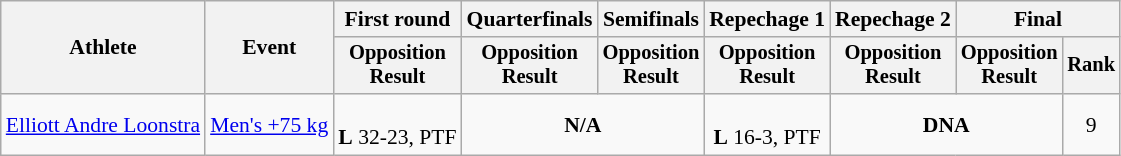<table class="wikitable" style="font-size:90%;">
<tr>
<th rowspan="2">Athlete</th>
<th rowspan="2">Event</th>
<th>First round</th>
<th>Quarterfinals</th>
<th>Semifinals</th>
<th>Repechage 1</th>
<th>Repechage 2</th>
<th colspan="2">Final</th>
</tr>
<tr style="font-size:95%">
<th>Opposition<br>Result</th>
<th>Opposition<br>Result</th>
<th>Opposition<br>Result</th>
<th>Opposition<br>Result</th>
<th>Opposition<br>Result</th>
<th>Opposition<br>Result</th>
<th>Rank</th>
</tr>
<tr align="center">
<td align="left"><a href='#'>Elliott Andre Loonstra</a></td>
<td align="left"><a href='#'>Men's +75 kg</a></td>
<td><br><strong>L</strong> 32-23, PTF</td>
<td colspan="2"><strong>N/A</strong></td>
<td><br><strong>L</strong> 16-3, PTF</td>
<td colspan="2"><strong>DNA</strong></td>
<td>9</td>
</tr>
</table>
